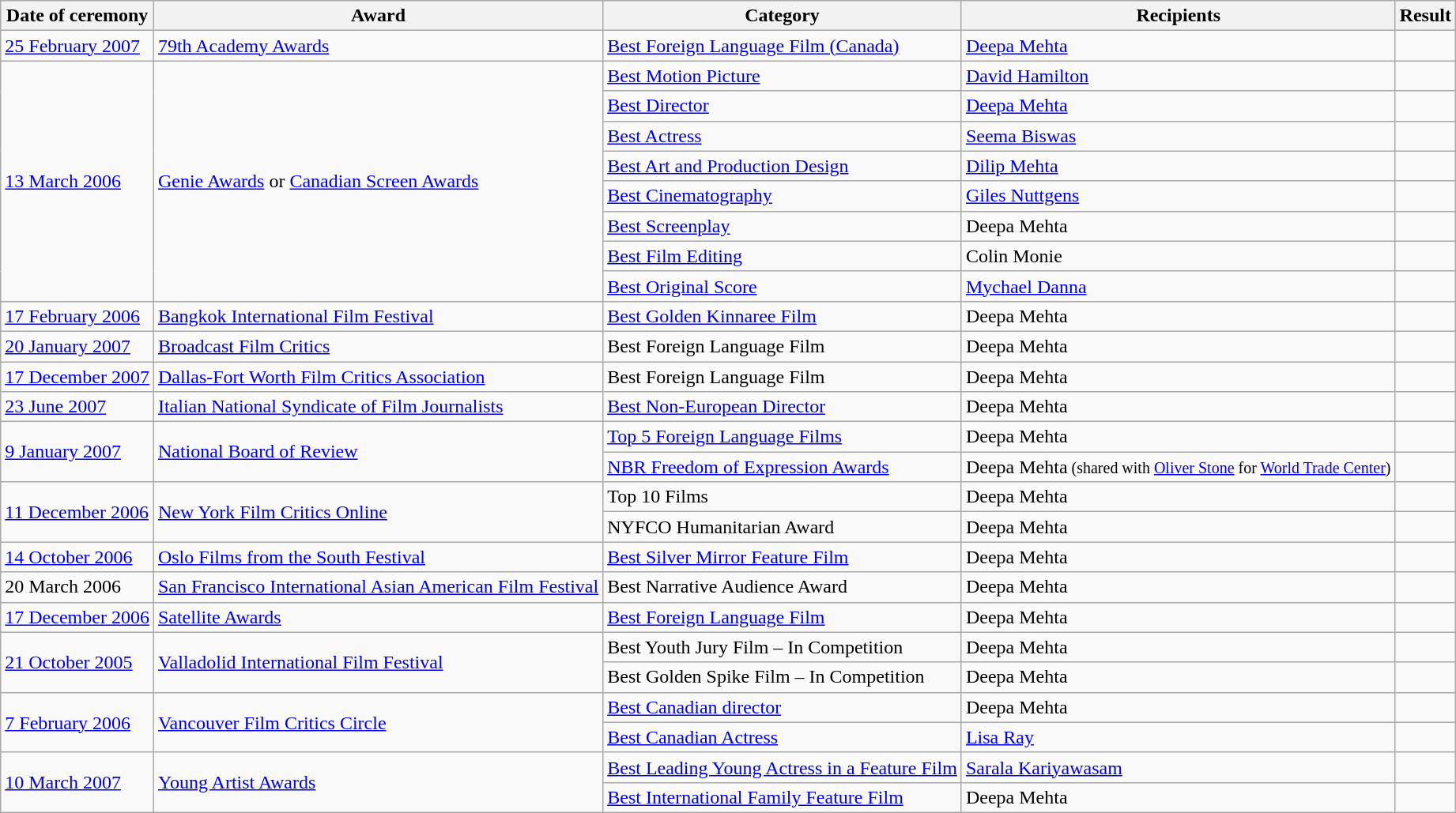<table class="wikitable plainrowheaders sortable">
<tr>
<th scope="col">Date of ceremony</th>
<th scope="col">Award</th>
<th scope="col">Category</th>
<th scope="col">Recipients</th>
<th scope="col">Result</th>
</tr>
<tr>
<td><a href='#'>25 February 2007</a></td>
<td><a href='#'>79th Academy Awards</a></td>
<td><a href='#'>Best Foreign Language Film (Canada)</a></td>
<td><a href='#'>Deepa Mehta</a></td>
<td></td>
</tr>
<tr>
<td rowspan="8"><a href='#'>13 March 2006</a></td>
<td rowspan="8"><a href='#'>Genie Awards</a> or <a href='#'>Canadian Screen Awards</a></td>
<td><a href='#'>Best Motion Picture</a></td>
<td><a href='#'>David Hamilton</a></td>
<td></td>
</tr>
<tr>
<td><a href='#'>Best Director</a></td>
<td><a href='#'>Deepa Mehta</a></td>
<td></td>
</tr>
<tr>
<td><a href='#'>Best Actress</a></td>
<td><a href='#'>Seema Biswas</a></td>
<td></td>
</tr>
<tr>
<td><a href='#'>Best Art and Production Design</a></td>
<td><a href='#'>Dilip Mehta</a></td>
<td></td>
</tr>
<tr>
<td><a href='#'>Best Cinematography</a></td>
<td><a href='#'>Giles Nuttgens</a></td>
<td></td>
</tr>
<tr>
<td><a href='#'>Best Screenplay</a></td>
<td>Deepa Mehta</td>
<td></td>
</tr>
<tr>
<td><a href='#'>Best Film Editing</a></td>
<td>Colin Monie</td>
<td></td>
</tr>
<tr>
<td><a href='#'>Best Original Score</a></td>
<td><a href='#'>Mychael Danna</a></td>
<td></td>
</tr>
<tr>
<td><a href='#'>17 February 2006</a></td>
<td><a href='#'>Bangkok International Film Festival</a></td>
<td><a href='#'>Best Golden Kinnaree Film</a></td>
<td>Deepa Mehta</td>
<td></td>
</tr>
<tr>
<td><a href='#'>20 January 2007</a></td>
<td><a href='#'>Broadcast Film Critics</a></td>
<td>Best Foreign Language Film</td>
<td>Deepa Mehta</td>
<td></td>
</tr>
<tr>
<td><a href='#'>17 December 2007</a></td>
<td><a href='#'>Dallas-Fort Worth Film Critics Association</a></td>
<td>Best Foreign Language Film</td>
<td>Deepa Mehta</td>
<td></td>
</tr>
<tr>
<td><a href='#'>23 June 2007</a></td>
<td><a href='#'>Italian National Syndicate of Film Journalists</a></td>
<td><a href='#'>Best Non-European Director</a></td>
<td>Deepa Mehta</td>
<td></td>
</tr>
<tr>
<td rowspan="2"><a href='#'>9 January 2007</a></td>
<td rowspan="2"><a href='#'>National Board of Review</a></td>
<td><a href='#'>Top 5 Foreign Language Films</a></td>
<td>Deepa Mehta</td>
<td></td>
</tr>
<tr>
<td><a href='#'>NBR Freedom of Expression Awards</a></td>
<td>Deepa Mehta<small> (shared with <a href='#'>Oliver Stone</a> for <a href='#'>World Trade Center</a>)</small></td>
<td></td>
</tr>
<tr>
<td rowspan="2"><a href='#'>11 December 2006</a></td>
<td rowspan="2"><a href='#'>New York Film Critics Online</a></td>
<td>Top 10 Films</td>
<td>Deepa Mehta</td>
<td></td>
</tr>
<tr>
<td>NYFCO Humanitarian Award</td>
<td>Deepa Mehta</td>
<td></td>
</tr>
<tr>
<td><a href='#'>14 October 2006</a></td>
<td><a href='#'>Oslo Films from the South Festival</a></td>
<td><a href='#'>Best Silver Mirror Feature Film</a></td>
<td>Deepa Mehta</td>
<td></td>
</tr>
<tr>
<td>20 March 2006</td>
<td><a href='#'>San Francisco International Asian American Film Festival</a></td>
<td>Best Narrative Audience Award</td>
<td>Deepa Mehta</td>
<td></td>
</tr>
<tr>
<td><a href='#'>17 December 2006</a></td>
<td><a href='#'>Satellite Awards</a></td>
<td><a href='#'>Best Foreign Language Film</a></td>
<td>Deepa Mehta</td>
<td></td>
</tr>
<tr>
<td rowspan="2"><a href='#'>21 October 2005</a></td>
<td rowspan="2"><a href='#'>Valladolid International Film Festival</a></td>
<td>Best Youth Jury Film – In Competition</td>
<td>Deepa Mehta</td>
<td></td>
</tr>
<tr>
<td>Best Golden Spike Film – In Competition</td>
<td>Deepa Mehta</td>
<td></td>
</tr>
<tr>
<td rowspan="2"><a href='#'>7 February 2006</a></td>
<td rowspan="2"><a href='#'>Vancouver Film Critics Circle</a></td>
<td><a href='#'>Best Canadian director</a></td>
<td>Deepa Mehta</td>
<td></td>
</tr>
<tr>
<td><a href='#'>Best Canadian Actress</a></td>
<td><a href='#'>Lisa Ray</a></td>
<td></td>
</tr>
<tr>
<td rowspan="2"><a href='#'>10 March 2007</a></td>
<td rowspan="2"><a href='#'>Young Artist Awards</a></td>
<td><a href='#'>Best Leading Young Actress in a Feature Film</a></td>
<td><a href='#'>Sarala Kariyawasam</a></td>
<td></td>
</tr>
<tr>
<td><a href='#'>Best International Family Feature Film</a></td>
<td>Deepa Mehta</td>
<td></td>
</tr>
</table>
